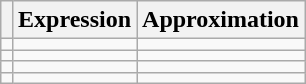<table class="wikitable" style="text-align:center; vertical-align:center; margin:1em auto 1em auto">
<tr>
<th></th>
<th>Expression</th>
<th>Approximation</th>
</tr>
<tr>
<td></td>
<td></td>
<td></td>
</tr>
<tr>
<td></td>
<td></td>
<td></td>
</tr>
<tr>
<td></td>
<td></td>
<td></td>
</tr>
<tr>
<td></td>
<td></td>
<td></td>
</tr>
</table>
